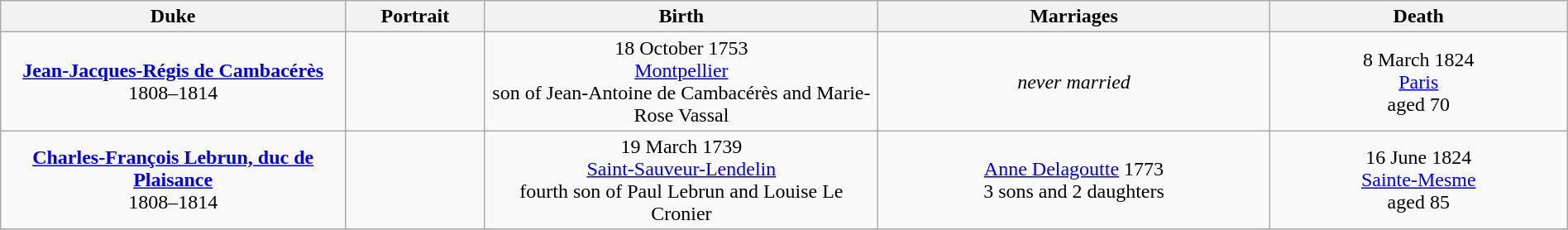<table style="text-align:center; width:100%" class="wikitable">
<tr>
<th width=22%>Duke</th>
<th width=105px>Portrait</th>
<th>Birth</th>
<th width=25%>Marriages</th>
<th width=19%>Death</th>
</tr>
<tr>
<td><strong><a href='#'>Jean-Jacques-Régis de Cambacérès</a></strong><br>1808–1814</td>
<td></td>
<td>18 October 1753<br><a href='#'>Montpellier</a><br> son of Jean-Antoine de Cambacérès and Marie-Rose Vassal</td>
<td><em>never married</em></td>
<td>8 March 1824<br><a href='#'>Paris</a><br>aged 70</td>
</tr>
<tr>
<td><strong><a href='#'>Charles-François Lebrun, duc de Plaisance</a></strong><br>1808–1814</td>
<td></td>
<td>19 March 1739 <br><a href='#'>Saint-Sauveur-Lendelin</a><br> fourth son of Paul Lebrun and Louise Le Cronier</td>
<td><a href='#'>Anne Delagoutte</a> 1773<br>3 sons and 2 daughters</td>
<td>16 June 1824<br><a href='#'>Sainte-Mesme</a><br>aged 85</td>
</tr>
<tr>
</tr>
</table>
